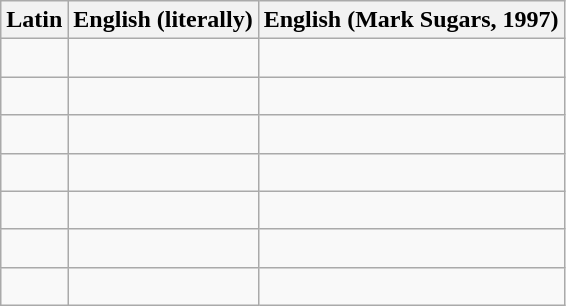<table class="wikitable">
<tr>
<th>Latin</th>
<th>English (literally)</th>
<th>English (Mark Sugars, 1997)</th>
</tr>
<tr>
<td><br></td>
<td><br></td>
<td><br></td>
</tr>
<tr>
<td><br></td>
<td><br></td>
<td><br></td>
</tr>
<tr>
<td><br></td>
<td><br></td>
<td><br></td>
</tr>
<tr>
<td><br></td>
<td><br></td>
<td><br></td>
</tr>
<tr>
<td><br></td>
<td><br></td>
<td><br></td>
</tr>
<tr>
<td><br></td>
<td><br></td>
<td><br></td>
</tr>
<tr>
<td><br></td>
<td><br></td>
<td><br></td>
</tr>
</table>
